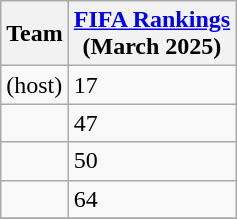<table class="wikitable sortable" style="text-align: left;">
<tr>
<th>Team</th>
<th><a href='#'>FIFA Rankings</a><br>(March 2025)</th>
</tr>
<tr>
<td> (host)</td>
<td>17</td>
</tr>
<tr>
<td></td>
<td>47</td>
</tr>
<tr>
<td></td>
<td>50</td>
</tr>
<tr>
<td></td>
<td>64</td>
</tr>
<tr>
</tr>
</table>
